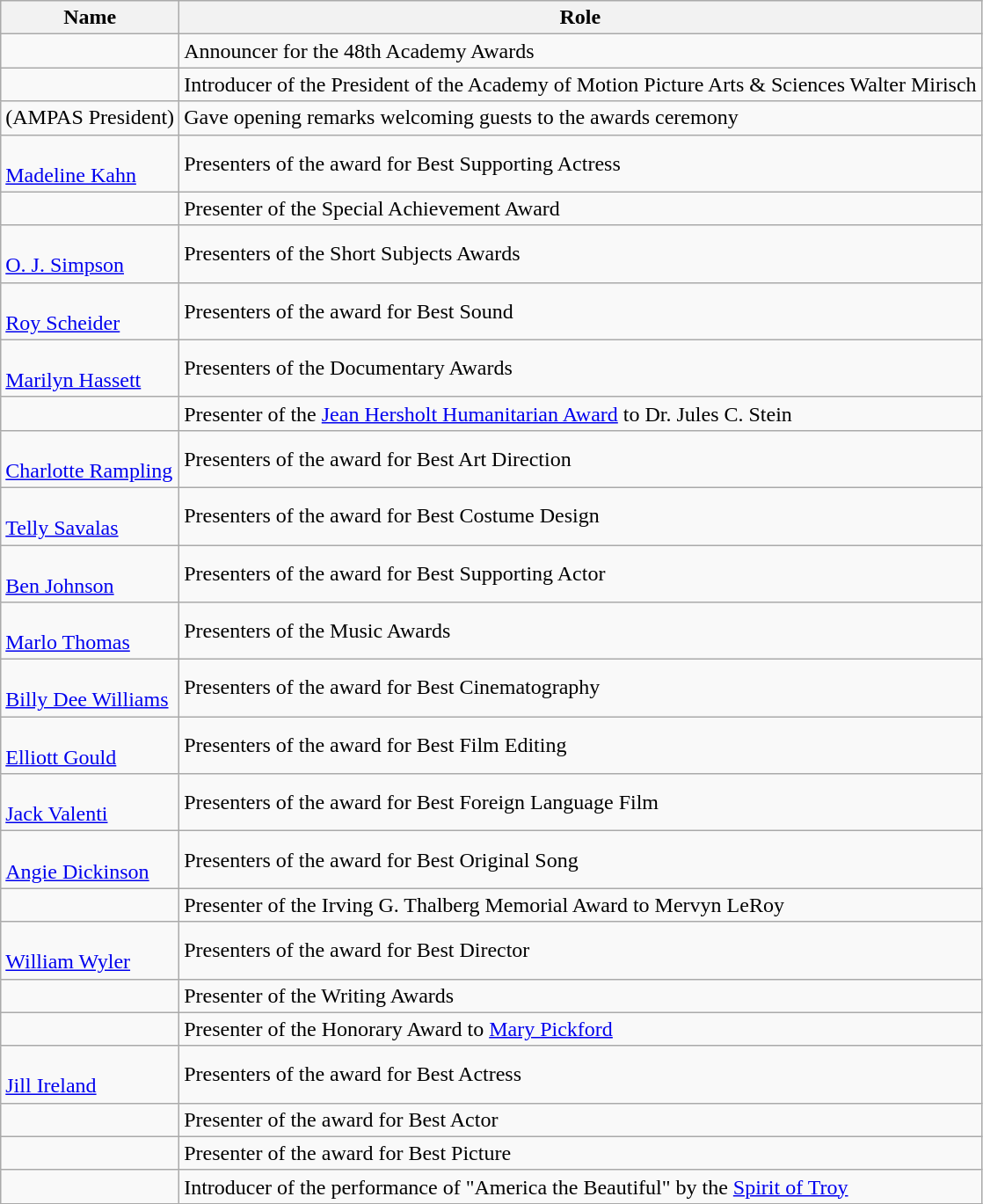<table class="wikitable sortable">
<tr>
<th>Name</th>
<th>Role</th>
</tr>
<tr>
<td></td>
<td>Announcer for the 48th Academy Awards</td>
</tr>
<tr>
<td></td>
<td>Introducer of the President of the Academy of Motion Picture Arts & Sciences Walter Mirisch</td>
</tr>
<tr>
<td> (AMPAS President)</td>
<td>Gave opening remarks welcoming guests to the awards ceremony</td>
</tr>
<tr>
<td><br><a href='#'>Madeline Kahn</a></td>
<td>Presenters of the award for Best Supporting Actress</td>
</tr>
<tr>
<td></td>
<td>Presenter of the Special Achievement Award</td>
</tr>
<tr>
<td><br><a href='#'>O. J. Simpson</a></td>
<td>Presenters of the Short Subjects Awards</td>
</tr>
<tr>
<td><br><a href='#'>Roy Scheider</a></td>
<td>Presenters of the award for Best Sound</td>
</tr>
<tr>
<td><br><a href='#'>Marilyn Hassett</a></td>
<td>Presenters of the Documentary Awards</td>
</tr>
<tr>
<td></td>
<td>Presenter of the <a href='#'>Jean Hersholt Humanitarian Award</a> to Dr. Jules C. Stein</td>
</tr>
<tr>
<td><br><a href='#'>Charlotte Rampling</a></td>
<td>Presenters of the award for Best Art Direction</td>
</tr>
<tr>
<td><br><a href='#'>Telly Savalas</a></td>
<td>Presenters of the award for Best Costume Design</td>
</tr>
<tr>
<td><br><a href='#'>Ben Johnson</a></td>
<td>Presenters of the award for Best Supporting Actor</td>
</tr>
<tr>
<td><br><a href='#'>Marlo Thomas</a></td>
<td>Presenters of the Music Awards</td>
</tr>
<tr>
<td><br><a href='#'>Billy Dee Williams</a></td>
<td>Presenters of the award for Best Cinematography</td>
</tr>
<tr>
<td><br><a href='#'>Elliott Gould</a></td>
<td>Presenters of the award for Best Film Editing</td>
</tr>
<tr>
<td><br><a href='#'>Jack Valenti</a></td>
<td>Presenters of the award for Best Foreign Language Film</td>
</tr>
<tr>
<td><br><a href='#'>Angie Dickinson</a></td>
<td>Presenters of the award for Best Original Song</td>
</tr>
<tr>
<td></td>
<td>Presenter of the Irving G. Thalberg Memorial Award to Mervyn LeRoy</td>
</tr>
<tr>
<td><br><a href='#'>William Wyler</a></td>
<td>Presenters of the award for Best Director</td>
</tr>
<tr>
<td></td>
<td>Presenter of the Writing Awards</td>
</tr>
<tr>
<td></td>
<td>Presenter of the Honorary Award to <a href='#'>Mary Pickford</a></td>
</tr>
<tr>
<td><br><a href='#'>Jill Ireland</a></td>
<td>Presenters of the award for Best Actress</td>
</tr>
<tr>
<td></td>
<td>Presenter of the award for Best Actor</td>
</tr>
<tr>
<td></td>
<td>Presenter of the award for Best Picture</td>
</tr>
<tr>
<td></td>
<td>Introducer of the performance of "America the Beautiful" by the <a href='#'>Spirit of Troy</a></td>
</tr>
</table>
